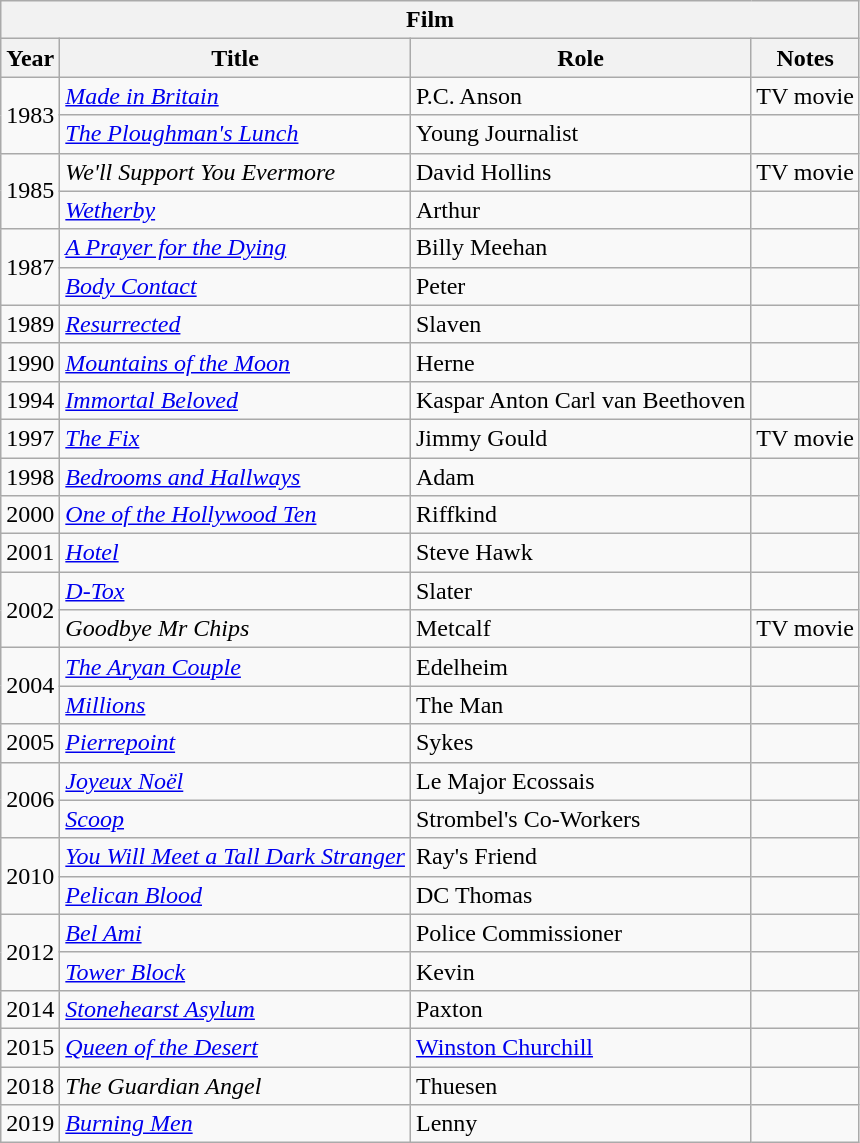<table class="wikitable">
<tr>
<th colspan="4">Film</th>
</tr>
<tr>
<th>Year</th>
<th>Title</th>
<th>Role</th>
<th>Notes</th>
</tr>
<tr>
<td rowspan="2">1983</td>
<td><em><a href='#'>Made in Britain</a></em></td>
<td>P.C. Anson</td>
<td>TV movie</td>
</tr>
<tr>
<td><em><a href='#'>The Ploughman's Lunch</a></em></td>
<td>Young Journalist</td>
<td></td>
</tr>
<tr>
<td rowspan="2">1985</td>
<td><em>We'll Support You Evermore</em></td>
<td>David Hollins</td>
<td>TV movie</td>
</tr>
<tr>
<td><em><a href='#'>Wetherby</a></em></td>
<td>Arthur</td>
<td></td>
</tr>
<tr>
<td rowspan="2">1987</td>
<td><em><a href='#'>A Prayer for the Dying</a></em></td>
<td>Billy Meehan</td>
<td></td>
</tr>
<tr>
<td><em><a href='#'>Body Contact</a></em></td>
<td>Peter</td>
<td></td>
</tr>
<tr>
<td>1989</td>
<td><em><a href='#'>Resurrected</a></em></td>
<td>Slaven</td>
<td></td>
</tr>
<tr>
<td>1990</td>
<td><em><a href='#'>Mountains of the Moon</a></em></td>
<td>Herne</td>
<td></td>
</tr>
<tr>
<td>1994</td>
<td><em><a href='#'>Immortal Beloved</a></em></td>
<td>Kaspar Anton Carl van Beethoven</td>
<td></td>
</tr>
<tr>
<td>1997</td>
<td><em><a href='#'>The Fix</a></em></td>
<td>Jimmy Gould</td>
<td>TV movie</td>
</tr>
<tr>
<td>1998</td>
<td><em><a href='#'>Bedrooms and Hallways</a></em></td>
<td>Adam</td>
<td></td>
</tr>
<tr>
<td>2000</td>
<td><em><a href='#'>One of the Hollywood Ten</a></em></td>
<td>Riffkind</td>
<td></td>
</tr>
<tr>
<td>2001</td>
<td><em><a href='#'>Hotel</a></em></td>
<td>Steve Hawk</td>
<td></td>
</tr>
<tr>
<td rowspan="2">2002</td>
<td><em><a href='#'>D-Tox</a></em></td>
<td>Slater</td>
<td></td>
</tr>
<tr>
<td><em>Goodbye Mr Chips</em></td>
<td>Metcalf</td>
<td>TV movie</td>
</tr>
<tr>
<td rowspan="2">2004</td>
<td><em><a href='#'>The Aryan Couple</a></em></td>
<td>Edelheim</td>
<td></td>
</tr>
<tr>
<td><a href='#'><em>Millions</em></a></td>
<td>The Man</td>
<td></td>
</tr>
<tr>
<td>2005</td>
<td><em><a href='#'>Pierrepoint</a></em></td>
<td>Sykes</td>
<td></td>
</tr>
<tr>
<td rowspan="2">2006</td>
<td><em><a href='#'>Joyeux Noël</a></em></td>
<td>Le Major Ecossais</td>
<td></td>
</tr>
<tr>
<td><em><a href='#'>Scoop</a></em></td>
<td>Strombel's Co-Workers</td>
<td></td>
</tr>
<tr>
<td rowspan="2">2010</td>
<td><em><a href='#'>You Will Meet a Tall Dark Stranger</a></em></td>
<td>Ray's Friend</td>
<td></td>
</tr>
<tr>
<td><em><a href='#'>Pelican Blood</a></em></td>
<td>DC Thomas</td>
<td></td>
</tr>
<tr>
<td rowspan="2">2012</td>
<td><em><a href='#'>Bel Ami</a></em></td>
<td>Police Commissioner</td>
<td></td>
</tr>
<tr>
<td><em><a href='#'>Tower Block</a></em></td>
<td>Kevin</td>
<td></td>
</tr>
<tr>
<td>2014</td>
<td><em><a href='#'>Stonehearst Asylum</a></em></td>
<td>Paxton</td>
<td></td>
</tr>
<tr>
<td>2015</td>
<td><em><a href='#'>Queen of the Desert</a></em></td>
<td><a href='#'>Winston Churchill</a></td>
<td></td>
</tr>
<tr>
<td>2018</td>
<td><em>The Guardian Angel</em></td>
<td>Thuesen</td>
<td></td>
</tr>
<tr>
<td>2019</td>
<td><em><a href='#'>Burning Men</a></em></td>
<td>Lenny</td>
<td></td>
</tr>
</table>
